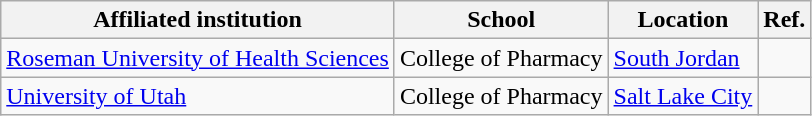<table class="wikitable sortable">
<tr>
<th>Affiliated institution</th>
<th>School</th>
<th>Location</th>
<th>Ref.</th>
</tr>
<tr>
<td><a href='#'>Roseman University of Health Sciences</a></td>
<td>College of Pharmacy</td>
<td><a href='#'>South Jordan</a></td>
<td></td>
</tr>
<tr>
<td><a href='#'>University of Utah</a></td>
<td>College of Pharmacy</td>
<td><a href='#'>Salt Lake City</a></td>
<td></td>
</tr>
</table>
